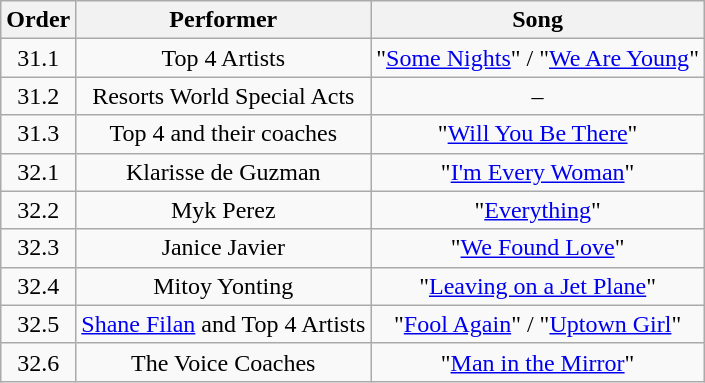<table class="wikitable" style="text-align:center;">
<tr>
<th>Order</th>
<th>Performer</th>
<th>Song</th>
</tr>
<tr>
<td>31.1</td>
<td>Top 4 Artists</td>
<td>"<a href='#'>Some Nights</a>" / "<a href='#'>We Are Young</a>"</td>
</tr>
<tr>
<td>31.2</td>
<td>Resorts World Special Acts</td>
<td>–</td>
</tr>
<tr>
<td>31.3</td>
<td>Top 4 and their coaches</td>
<td>"<a href='#'>Will You Be There</a>"</td>
</tr>
<tr>
<td>32.1</td>
<td>Klarisse de Guzman</td>
<td>"<a href='#'>I'm Every Woman</a>"</td>
</tr>
<tr>
<td>32.2</td>
<td>Myk Perez</td>
<td>"<a href='#'>Everything</a>"</td>
</tr>
<tr>
<td>32.3</td>
<td>Janice Javier</td>
<td>"<a href='#'>We Found Love</a>"</td>
</tr>
<tr>
<td>32.4</td>
<td>Mitoy Yonting</td>
<td>"<a href='#'>Leaving on a Jet Plane</a>"</td>
</tr>
<tr>
<td>32.5</td>
<td><a href='#'>Shane Filan</a> and Top 4 Artists</td>
<td>"<a href='#'>Fool Again</a>" / "<a href='#'>Uptown Girl</a>"</td>
</tr>
<tr>
<td>32.6</td>
<td>The Voice Coaches</td>
<td>"<a href='#'>Man in the Mirror</a>"</td>
</tr>
</table>
